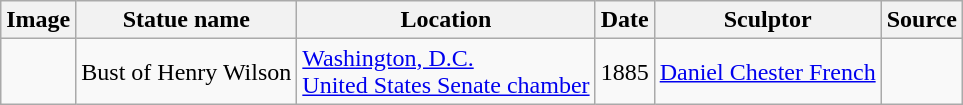<table class="wikitable sortable">
<tr>
<th scope="col" class="unsortable">Image</th>
<th scope="col">Statue name</th>
<th scope="col">Location</th>
<th scope="col">Date</th>
<th scope="col">Sculptor</th>
<th scope="col" class="unsortable">Source</th>
</tr>
<tr>
<td></td>
<td>Bust of Henry Wilson</td>
<td><a href='#'>Washington, D.C.</a><br><a href='#'>United States Senate chamber</a></td>
<td>1885</td>
<td><a href='#'>Daniel Chester French</a></td>
<td></td>
</tr>
</table>
